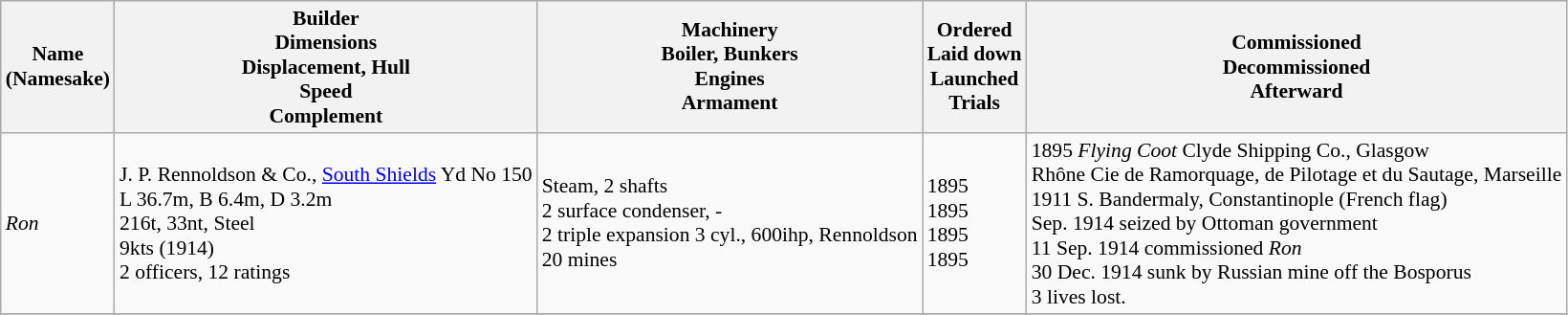<table class="wikitable" style="font-size:90%;">
<tr bgcolor="#e6e9ff">
<th>Name<br>(Namesake)</th>
<th>Builder<br>Dimensions<br>Displacement, Hull<br>Speed<br>Complement</th>
<th>Machinery<br>Boiler, Bunkers<br>Engines<br>Armament</th>
<th>Ordered<br>Laid down<br>Launched<br>Trials</th>
<th>Commissioned<br>Decommissioned<br>Afterward</th>
</tr>
<tr ---->
<td><em>Ron</em></td>
<td> J. P. Rennoldson & Co., <a href='#'>South Shields</a> Yd No 150<br>L 36.7m, B 6.4m, D 3.2m<br>216t, 33nt, Steel<br>9kts (1914)<br>2 officers, 12 ratings</td>
<td>Steam, 2 shafts<br>2 surface condenser, -<br>2 triple expansion 3 cyl., 600ihp, Rennoldson<br>20 mines</td>
<td>1895<br>1895<br>1895<br>1895</td>
<td>1895 <em>Flying Coot</em> Clyde Shipping Co., Glasgow<br>Rhône Cie de Ramorquage, de Pilotage et du Sautage, Marseille<br>1911 S. Bandermaly, Constantinople (French flag)<br>Sep. 1914 seized by Ottoman government<br>11 Sep. 1914 commissioned <em>Ron</em><br>30 Dec. 1914 sunk by Russian mine off the Bosporus<br>3 lives lost.</td>
</tr>
<tr ---->
</tr>
</table>
